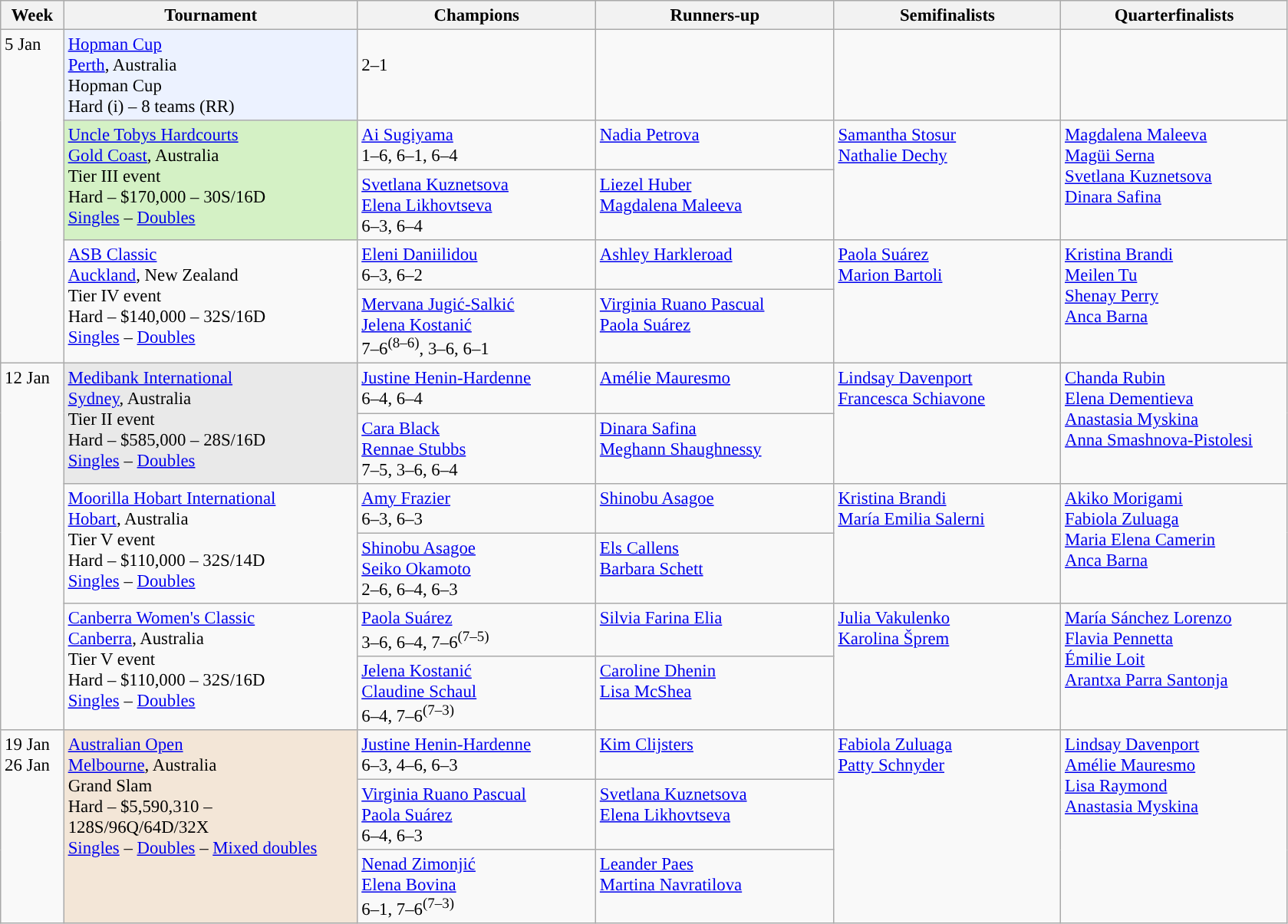<table class=wikitable style=font-size:95%>
<tr>
<th style="width:48px;">Week</th>
<th style="width:248px;">Tournament</th>
<th style="width:200px;">Champions</th>
<th style="width:200px;">Runners-up</th>
<th style="width:190px;">Semifinalists</th>
<th style="width:190px;">Quarterfinalists</th>
</tr>
<tr valign=top>
<td rowspan=5>5 Jan</td>
<td style="background:#ecf2ff;"><a href='#'>Hopman Cup</a><br><a href='#'>Perth</a>, Australia<br>Hopman Cup<br> Hard (i) – 8 teams (RR)</td>
<td><br>2–1</td>
<td></td>
<td><br><br></td>
<td><br><br></td>
</tr>
<tr valign="top">
<td rowspan=2 style="background:#d4f1c5;"><a href='#'>Uncle Tobys Hardcourts</a><br>  <a href='#'>Gold Coast</a>, Australia <br>Tier III event <br> Hard – $170,000 – 30S/16D<br><a href='#'>Singles</a> – <a href='#'>Doubles</a></td>
<td> <a href='#'>Ai Sugiyama</a> <br> 1–6, 6–1, 6–4</td>
<td> <a href='#'>Nadia Petrova</a></td>
<td rowspan=2> <a href='#'>Samantha Stosur</a><br> <a href='#'>Nathalie Dechy</a></td>
<td rowspan=2> <a href='#'>Magdalena Maleeva</a>  <br>  <a href='#'>Magüi Serna</a> <br> <a href='#'>Svetlana Kuznetsova</a><br>   <a href='#'>Dinara Safina</a></td>
</tr>
<tr valign="top">
<td> <a href='#'>Svetlana Kuznetsova</a> <br>  <a href='#'>Elena Likhovtseva</a><br>6–3, 6–4</td>
<td> <a href='#'>Liezel Huber</a> <br>  <a href='#'>Magdalena Maleeva</a></td>
</tr>
<tr valign="top">
<td rowspan=2><a href='#'>ASB Classic</a><br>  <a href='#'>Auckland</a>, New Zealand <br>Tier IV event<br>Hard – $140,000 – 32S/16D<br><a href='#'>Singles</a> – <a href='#'>Doubles</a></td>
<td> <a href='#'>Eleni Daniilidou</a><br> 6–3, 6–2</td>
<td> <a href='#'>Ashley Harkleroad</a></td>
<td rowspan=2> <a href='#'>Paola Suárez</a><br> <a href='#'>Marion Bartoli</a></td>
<td rowspan=2> <a href='#'>Kristina Brandi</a>  <br>  <a href='#'>Meilen Tu</a> <br> <a href='#'>Shenay Perry</a><br>   <a href='#'>Anca Barna</a></td>
</tr>
<tr valign="top">
<td> <a href='#'>Mervana Jugić-Salkić</a> <br>  <a href='#'>Jelena Kostanić</a><br>7–6<sup>(8–6)</sup>, 3–6, 6–1</td>
<td> <a href='#'>Virginia Ruano Pascual</a> <br>  <a href='#'>Paola Suárez</a></td>
</tr>
<tr valign="top">
<td rowspan=6>12 Jan</td>
<td rowspan=2 style="background:#e9e9e9;"><a href='#'>Medibank International</a><br> <a href='#'>Sydney</a>, Australia <br>Tier II event <br> Hard – $585,000 – 28S/16D<br><a href='#'>Singles</a> – <a href='#'>Doubles</a></td>
<td> <a href='#'>Justine Henin-Hardenne</a> <br> 6–4, 6–4</td>
<td> <a href='#'>Amélie Mauresmo</a></td>
<td rowspan=2> <a href='#'>Lindsay Davenport</a><br> <a href='#'>Francesca Schiavone</a></td>
<td rowspan=2> <a href='#'>Chanda Rubin</a>  <br>  <a href='#'>Elena Dementieva</a> <br> <a href='#'>Anastasia Myskina</a><br>   <a href='#'>Anna Smashnova-Pistolesi</a></td>
</tr>
<tr valign="top">
<td> <a href='#'>Cara Black</a> <br>  <a href='#'>Rennae Stubbs</a><br>7–5, 3–6, 6–4</td>
<td> <a href='#'>Dinara Safina</a> <br>  <a href='#'>Meghann Shaughnessy</a></td>
</tr>
<tr valign="top">
<td rowspan=2><a href='#'>Moorilla Hobart International</a><br>  <a href='#'>Hobart</a>, Australia <br>Tier V event <br> Hard – $110,000 – 32S/14D<br><a href='#'>Singles</a> – <a href='#'>Doubles</a></td>
<td> <a href='#'>Amy Frazier</a> <br> 6–3, 6–3</td>
<td> <a href='#'>Shinobu Asagoe</a></td>
<td rowspan=2> <a href='#'>Kristina Brandi</a><br> <a href='#'>María Emilia Salerni</a></td>
<td rowspan=2> <a href='#'>Akiko Morigami</a>  <br>  <a href='#'>Fabiola Zuluaga</a> <br> <a href='#'>Maria Elena Camerin</a><br>   <a href='#'>Anca Barna</a></td>
</tr>
<tr valign="top">
<td> <a href='#'>Shinobu Asagoe</a> <br>  <a href='#'>Seiko Okamoto</a><br>2–6, 6–4, 6–3</td>
<td> <a href='#'>Els Callens</a> <br>  <a href='#'>Barbara Schett</a></td>
</tr>
<tr valign="top">
<td rowspan=2><a href='#'>Canberra Women's Classic</a><br> <a href='#'>Canberra</a>, Australia <br>Tier V event <br> Hard – $110,000 – 32S/16D<br><a href='#'>Singles</a> – <a href='#'>Doubles</a></td>
<td> <a href='#'>Paola Suárez</a> <br> 3–6, 6–4, 7–6<sup>(7–5)</sup></td>
<td> <a href='#'>Silvia Farina Elia</a></td>
<td rowspan=2> <a href='#'>Julia Vakulenko</a><br> <a href='#'>Karolina Šprem</a></td>
<td rowspan=2> <a href='#'>María Sánchez Lorenzo</a>  <br>  <a href='#'>Flavia Pennetta</a> <br> <a href='#'>Émilie Loit</a><br>   <a href='#'>Arantxa Parra Santonja</a></td>
</tr>
<tr valign="top">
<td> <a href='#'>Jelena Kostanić</a> <br>  <a href='#'>Claudine Schaul</a><br>6–4, 7–6<sup>(7–3)</sup></td>
<td> <a href='#'>Caroline Dhenin</a> <br>  <a href='#'>Lisa McShea</a></td>
</tr>
<tr valign="top">
<td rowspan=3>19 Jan<br>26 Jan</td>
<td rowspan=3 bgcolor=#F3E6D7><a href='#'>Australian Open</a><br> <a href='#'>Melbourne</a>, Australia <br>Grand Slam<br>Hard – $5,590,310 – 128S/96Q/64D/32X<br><a href='#'>Singles</a> – <a href='#'>Doubles</a> – <a href='#'>Mixed doubles</a></td>
<td> <a href='#'>Justine Henin-Hardenne</a> <br> 6–3, 4–6, 6–3</td>
<td> <a href='#'>Kim Clijsters</a></td>
<td rowspan=3> <a href='#'>Fabiola Zuluaga</a><br> <a href='#'>Patty Schnyder</a></td>
<td rowspan=3> <a href='#'>Lindsay Davenport</a>  <br>  <a href='#'>Amélie Mauresmo</a> <br> <a href='#'>Lisa Raymond</a><br>   <a href='#'>Anastasia Myskina</a></td>
</tr>
<tr valign="top">
<td> <a href='#'>Virginia Ruano Pascual</a> <br>  <a href='#'>Paola Suárez</a><br>6–4, 6–3</td>
<td> <a href='#'>Svetlana Kuznetsova</a> <br>  <a href='#'>Elena Likhovtseva</a></td>
</tr>
<tr valign="top">
<td> <a href='#'>Nenad Zimonjić</a> <br>  <a href='#'>Elena Bovina</a><br>6–1, 7–6<sup>(7–3)</sup></td>
<td> <a href='#'>Leander Paes</a> <br>  <a href='#'>Martina Navratilova</a></td>
</tr>
</table>
